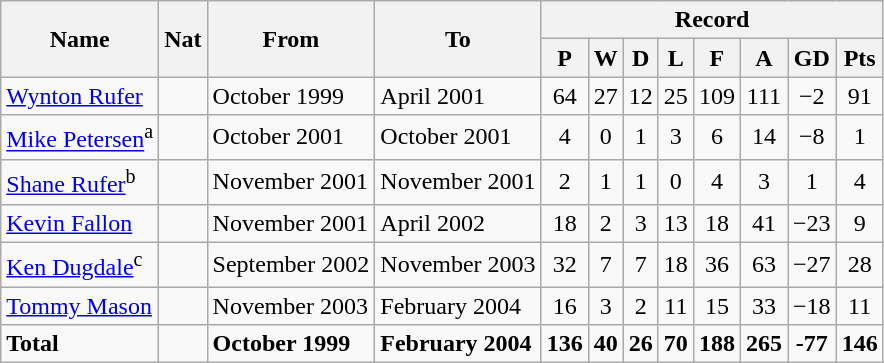<table class="wikitable" style="text-align: center">
<tr>
<th rowspan="2">Name</th>
<th rowspan="2">Nat</th>
<th rowspan="2">From</th>
<th rowspan="2">To</th>
<th colspan="8">Record</th>
</tr>
<tr>
<th>P</th>
<th>W</th>
<th>D</th>
<th>L</th>
<th>F</th>
<th>A</th>
<th>GD</th>
<th>Pts</th>
</tr>
<tr>
<td align=left><a href='#'>Wynton Rufer</a></td>
<td></td>
<td align=left>October 1999</td>
<td align=left>April 2001</td>
<td>64</td>
<td>27</td>
<td>12</td>
<td>25</td>
<td>109</td>
<td>111</td>
<td>−2</td>
<td>91</td>
</tr>
<tr>
<td align=left><a href='#'>Mike Petersen</a><sup>a</sup></td>
<td></td>
<td align=left>October 2001</td>
<td align=left>October 2001</td>
<td>4</td>
<td>0</td>
<td>1</td>
<td>3</td>
<td>6</td>
<td>14</td>
<td>−8</td>
<td>1</td>
</tr>
<tr>
<td align=left><a href='#'>Shane Rufer</a><sup>b</sup></td>
<td></td>
<td align=left>November 2001</td>
<td align=left>November 2001</td>
<td>2</td>
<td>1</td>
<td>1</td>
<td>0</td>
<td>4</td>
<td>3</td>
<td>1</td>
<td>4</td>
</tr>
<tr>
<td align=left><a href='#'>Kevin Fallon</a></td>
<td></td>
<td align=left>November 2001</td>
<td align=left>April 2002</td>
<td>18</td>
<td>2</td>
<td>3</td>
<td>13</td>
<td>18</td>
<td>41</td>
<td>−23</td>
<td>9</td>
</tr>
<tr>
<td align=left><a href='#'>Ken Dugdale</a><sup>c</sup></td>
<td></td>
<td align=left>September 2002</td>
<td align=left>November 2003</td>
<td>32</td>
<td>7</td>
<td>7</td>
<td>18</td>
<td>36</td>
<td>63</td>
<td>−27</td>
<td>28</td>
</tr>
<tr>
<td align=left><a href='#'>Tommy Mason</a></td>
<td></td>
<td align=left>November 2003</td>
<td align=left>February 2004</td>
<td>16</td>
<td>3</td>
<td>2</td>
<td>11</td>
<td>15</td>
<td>33</td>
<td>−18</td>
<td>11</td>
</tr>
<tr>
<td align=left><strong>Total</strong></td>
<td align=left></td>
<td align=left><strong>October 1999</strong></td>
<td align=left><strong>February 2004</strong></td>
<td><strong>136</strong></td>
<td><strong>40</strong></td>
<td><strong>26</strong></td>
<td><strong>70</strong></td>
<td><strong>188</strong></td>
<td><strong>265</strong></td>
<td><strong>-77</strong></td>
<td><strong>146</strong></td>
</tr>
</table>
